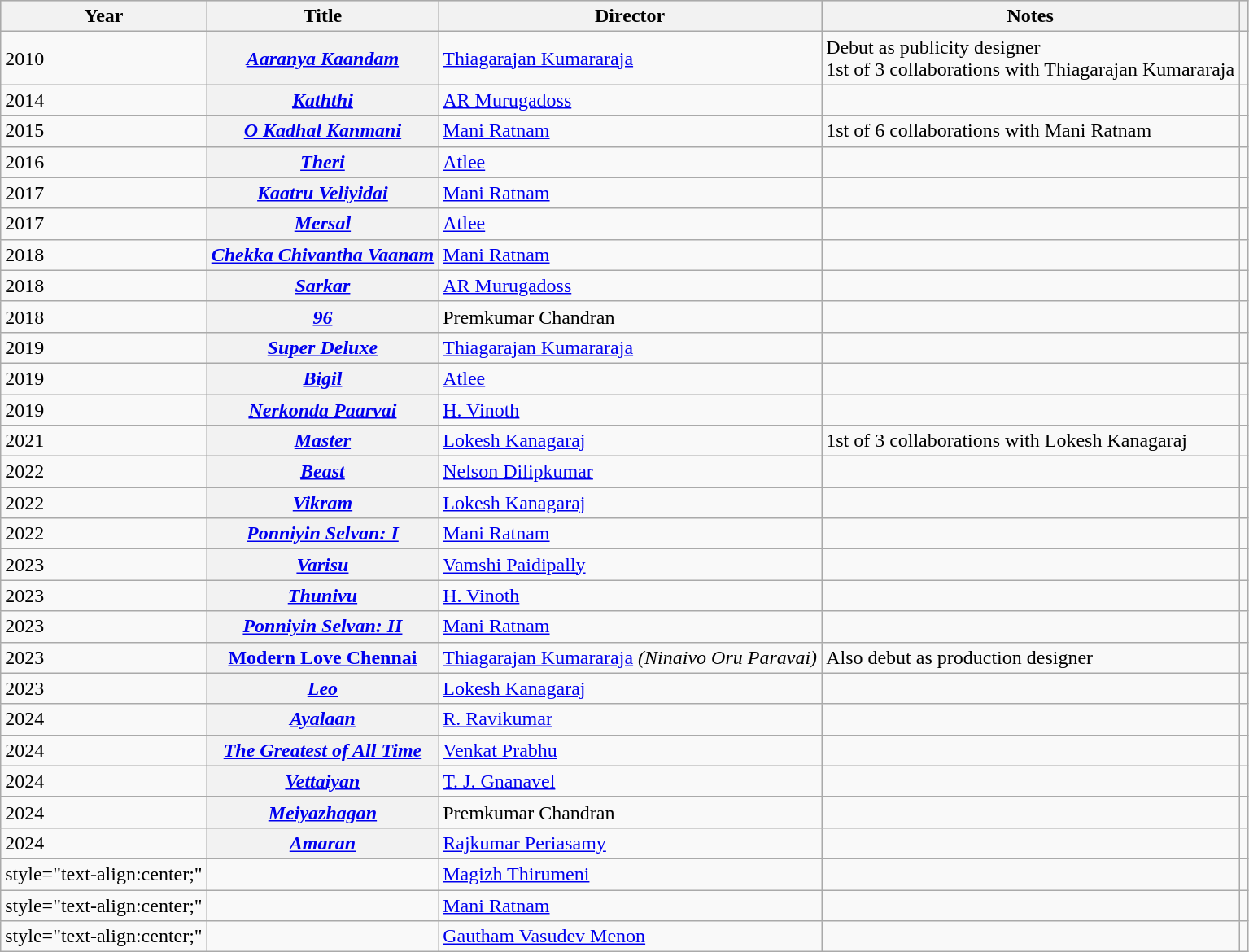<table class="wikitable sortable plainrowheaders">
<tr style="background:#ccc; text-align:center;">
<th scope="col">Year</th>
<th scope="col">Title</th>
<th scope="col">Director</th>
<th scope="col" class="unsortable">Notes</th>
<th scope="col" class="unsortable"></th>
</tr>
<tr>
<td>2010</td>
<th scope="row"><em><a href='#'>Aaranya Kaandam</a></em></th>
<td><a href='#'>Thiagarajan Kumararaja</a></td>
<td>Debut as publicity designer<br>1st of 3 collaborations with Thiagarajan Kumararaja</td>
<td style="text-align:center;"></td>
</tr>
<tr>
<td>2014</td>
<th scope="row"><em><a href='#'>Kaththi</a></em></th>
<td><a href='#'>AR Murugadoss</a></td>
<td></td>
<td style="text-align:center;"></td>
</tr>
<tr>
<td>2015</td>
<th scope="row"><em><a href='#'>O Kadhal Kanmani</a></em></th>
<td><a href='#'>Mani Ratnam</a></td>
<td>1st of 6 collaborations with Mani Ratnam</td>
<td style="text-align:center;"></td>
</tr>
<tr>
<td>2016</td>
<th scope="row"><a href='#'><em>Theri</em></a></th>
<td><a href='#'>Atlee</a></td>
<td></td>
<td style="text-align:center;"></td>
</tr>
<tr>
<td>2017</td>
<th scope="row"><em><a href='#'>Kaatru Veliyidai</a></em></th>
<td><a href='#'>Mani Ratnam</a></td>
<td></td>
<td></td>
</tr>
<tr>
<td>2017</td>
<th scope="row"><em><a href='#'>Mersal</a></em></th>
<td><a href='#'>Atlee</a></td>
<td></td>
<td></td>
</tr>
<tr>
<td>2018</td>
<th scope="row"><em><a href='#'>Chekka Chivantha Vaanam</a></em></th>
<td><a href='#'>Mani Ratnam</a></td>
<td></td>
<td style="text-align:center;"></td>
</tr>
<tr>
<td>2018</td>
<th scope="row"><em><a href='#'>Sarkar</a></em></th>
<td><a href='#'>AR Murugadoss</a></td>
<td></td>
<td></td>
</tr>
<tr>
<td>2018</td>
<th scope="row"><em><a href='#'>96</a></em></th>
<td>Premkumar Chandran</td>
<td></td>
<td></td>
</tr>
<tr>
<td>2019</td>
<th scope="row"><a href='#'><em>Super Deluxe</em></a></th>
<td><a href='#'>Thiagarajan Kumararaja</a></td>
<td></td>
<td style="text-align:center;"></td>
</tr>
<tr>
<td>2019</td>
<th scope="row"><em><a href='#'>Bigil</a></em></th>
<td><a href='#'>Atlee</a></td>
<td></td>
<td style="text-align:center;"></td>
</tr>
<tr>
<td>2019</td>
<th scope="row"><em><a href='#'>Nerkonda Paarvai</a></em></th>
<td><a href='#'>H. Vinoth</a></td>
<td></td>
<td style="text-align:center;"></td>
</tr>
<tr>
<td>2021</td>
<th scope="row"><a href='#'><em>Master</em></a></th>
<td><a href='#'>Lokesh Kanagaraj</a></td>
<td>1st of 3 collaborations with Lokesh Kanagaraj</td>
<td style="text-align:center;"></td>
</tr>
<tr>
<td>2022</td>
<th scope="row"><em><a href='#'>Beast</a></em></th>
<td><a href='#'>Nelson Dilipkumar</a></td>
<td></td>
<td></td>
</tr>
<tr>
<td>2022</td>
<th scope="row"><em><a href='#'>Vikram</a></em></th>
<td><a href='#'>Lokesh Kanagaraj</a></td>
<td></td>
<td></td>
</tr>
<tr>
<td>2022</td>
<th scope="row"><em><a href='#'>Ponniyin Selvan: I</a></em></th>
<td><a href='#'>Mani Ratnam</a></td>
<td></td>
<td></td>
</tr>
<tr>
<td>2023</td>
<th scope="row"><em><a href='#'>Varisu</a></em></th>
<td><a href='#'>Vamshi Paidipally</a></td>
<td></td>
<td></td>
</tr>
<tr>
<td>2023</td>
<th scope="row"><em><a href='#'>Thunivu</a></em></th>
<td><a href='#'>H. Vinoth</a></td>
<td></td>
<td></td>
</tr>
<tr>
<td>2023</td>
<th scope="row"><em><a href='#'>Ponniyin Selvan: II</a></em></th>
<td><a href='#'>Mani Ratnam</a></td>
<td></td>
<td></td>
</tr>
<tr>
<td>2023</td>
<th scope="row"><a href='#'>Modern Love Chennai</a></th>
<td><a href='#'>Thiagarajan Kumararaja</a> <em>(Ninaivo Oru Paravai)</em></td>
<td>Also debut as production designer</td>
<td></td>
</tr>
<tr>
<td>2023</td>
<th scope="row"><em><a href='#'>Leo</a></em></th>
<td><a href='#'>Lokesh Kanagaraj</a></td>
<td></td>
<td></td>
</tr>
<tr>
<td>2024</td>
<th scope="row"><em><a href='#'>Ayalaan</a></em></th>
<td><a href='#'>R. Ravikumar</a></td>
<td></td>
<td></td>
</tr>
<tr>
<td>2024</td>
<th scope="row"><em><a href='#'>The Greatest of All Time</a></em></th>
<td><a href='#'>Venkat Prabhu</a></td>
<td></td>
<td></td>
</tr>
<tr>
<td>2024</td>
<th scope="row"><em><a href='#'>Vettaiyan</a></em></th>
<td><a href='#'>T. J. Gnanavel</a></td>
<td></td>
<td></td>
</tr>
<tr>
<td>2024</td>
<th scope="row"><em><a href='#'>Meiyazhagan</a></em></th>
<td>Premkumar Chandran</td>
<td></td>
<td></td>
</tr>
<tr>
<td>2024</td>
<th scope="row"><em><a href='#'>Amaran</a></em></th>
<td><a href='#'>Rajkumar Periasamy</a></td>
<td></td>
<td></td>
</tr>
<tr>
<td>style="text-align:center;" </td>
<td></td>
<td><a href='#'>Magizh Thirumeni</a></td>
<td></td>
<td></td>
</tr>
<tr>
<td>style="text-align:center;" </td>
<td></td>
<td><a href='#'>Mani Ratnam</a></td>
<td></td>
<td></td>
</tr>
<tr>
<td>style="text-align:center;" </td>
<td></td>
<td><a href='#'>Gautham Vasudev Menon</a></td>
<td></td>
<td></td>
</tr>
</table>
